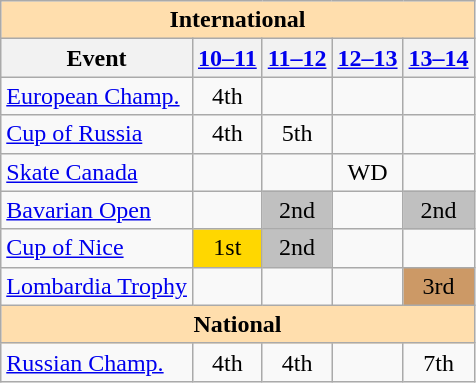<table class="wikitable" style="text-align:center">
<tr>
<th style="background-color: #ffdead; " colspan=5 align=center>International</th>
</tr>
<tr>
<th>Event</th>
<th><a href='#'>10–11</a></th>
<th><a href='#'>11–12</a></th>
<th><a href='#'>12–13</a></th>
<th><a href='#'>13–14</a></th>
</tr>
<tr>
<td align=left><a href='#'>European Champ.</a></td>
<td>4th</td>
<td></td>
<td></td>
<td></td>
</tr>
<tr>
<td align=left> <a href='#'>Cup of Russia</a></td>
<td>4th</td>
<td>5th</td>
<td></td>
<td></td>
</tr>
<tr>
<td align=left> <a href='#'>Skate Canada</a></td>
<td></td>
<td></td>
<td>WD</td>
<td></td>
</tr>
<tr>
<td align=left><a href='#'>Bavarian Open</a></td>
<td></td>
<td bgcolor=silver>2nd</td>
<td></td>
<td bgcolor=silver>2nd</td>
</tr>
<tr>
<td align=left><a href='#'>Cup of Nice</a></td>
<td bgcolor=gold>1st</td>
<td bgcolor=silver>2nd</td>
<td></td>
<td></td>
</tr>
<tr>
<td align=left><a href='#'>Lombardia Trophy</a></td>
<td></td>
<td></td>
<td></td>
<td bgcolor=cc9966>3rd</td>
</tr>
<tr>
<th style="background-color: #ffdead; " colspan=5 align=center>National</th>
</tr>
<tr>
<td align=left><a href='#'>Russian Champ.</a></td>
<td>4th</td>
<td>4th</td>
<td></td>
<td>7th</td>
</tr>
</table>
